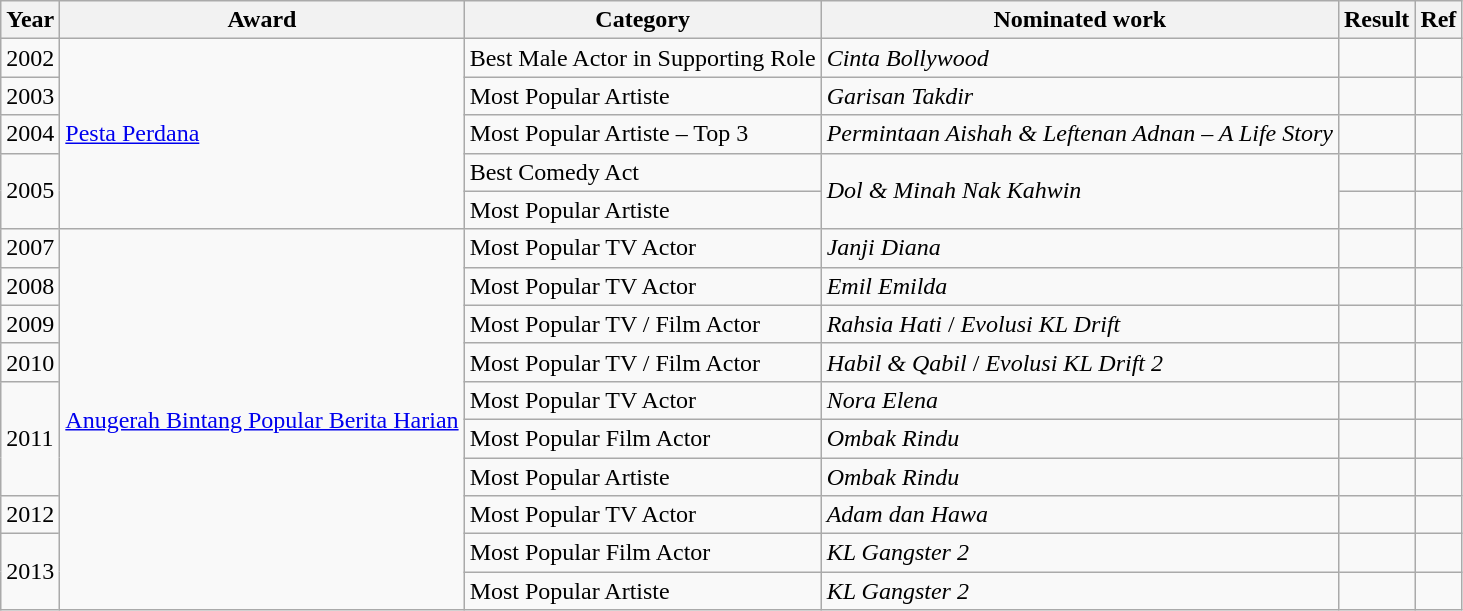<table class="wikitable">
<tr>
<th>Year</th>
<th>Award</th>
<th>Category</th>
<th>Nominated work</th>
<th>Result</th>
<th>Ref</th>
</tr>
<tr>
<td>2002</td>
<td rowspan="5"><a href='#'>Pesta Perdana</a></td>
<td>Best Male Actor in Supporting Role</td>
<td><em>Cinta Bollywood</em></td>
<td></td>
<td></td>
</tr>
<tr>
<td>2003</td>
<td>Most Popular Artiste</td>
<td><em>Garisan Takdir</em></td>
<td></td>
<td></td>
</tr>
<tr>
<td>2004</td>
<td>Most Popular Artiste – Top 3</td>
<td><em>Permintaan Aishah & Leftenan Adnan – A Life Story</em></td>
<td></td>
<td></td>
</tr>
<tr>
<td rowspan="2">2005</td>
<td>Best Comedy Act</td>
<td rowspan="2"><em>Dol & Minah Nak Kahwin</em></td>
<td></td>
<td></td>
</tr>
<tr>
<td>Most Popular Artiste</td>
<td></td>
<td></td>
</tr>
<tr>
<td>2007</td>
<td rowspan="10"><a href='#'>Anugerah Bintang Popular Berita Harian</a></td>
<td>Most Popular TV Actor</td>
<td><em>Janji Diana</em></td>
<td></td>
<td></td>
</tr>
<tr>
<td>2008</td>
<td>Most Popular TV Actor</td>
<td><em>Emil Emilda</em></td>
<td></td>
<td></td>
</tr>
<tr>
<td>2009</td>
<td>Most Popular TV / Film Actor</td>
<td><em>Rahsia Hati</em> / <em>Evolusi KL Drift</em></td>
<td></td>
<td></td>
</tr>
<tr>
<td>2010</td>
<td>Most Popular TV / Film Actor</td>
<td><em>Habil & Qabil</em> / <em>Evolusi KL Drift 2</em></td>
<td></td>
<td></td>
</tr>
<tr>
<td rowspan="3">2011</td>
<td>Most Popular TV Actor</td>
<td><em>Nora Elena</em></td>
<td></td>
<td></td>
</tr>
<tr>
<td>Most Popular Film Actor</td>
<td><em>Ombak Rindu</em></td>
<td></td>
<td></td>
</tr>
<tr>
<td>Most Popular Artiste</td>
<td><em>Ombak Rindu</em></td>
<td></td>
<td></td>
</tr>
<tr>
<td>2012</td>
<td>Most Popular TV Actor</td>
<td><em>Adam dan Hawa</em></td>
<td></td>
<td></td>
</tr>
<tr>
<td rowspan="2">2013</td>
<td>Most Popular Film Actor</td>
<td><em>KL Gangster 2</em></td>
<td></td>
<td></td>
</tr>
<tr>
<td>Most Popular Artiste</td>
<td><em>KL Gangster 2</em></td>
<td></td>
<td></td>
</tr>
</table>
